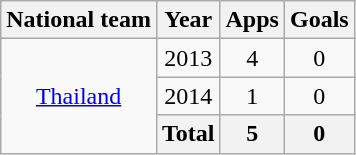<table class="wikitable" style="text-align:center">
<tr>
<th>National team</th>
<th>Year</th>
<th>Apps</th>
<th>Goals</th>
</tr>
<tr>
<td rowspan="5" valign="center"><a href='#'>Thailand</a></td>
<td>2013</td>
<td>4</td>
<td>0</td>
</tr>
<tr>
<td>2014</td>
<td>1</td>
<td>0</td>
</tr>
<tr>
<th>Total</th>
<th>5</th>
<th>0</th>
</tr>
</table>
